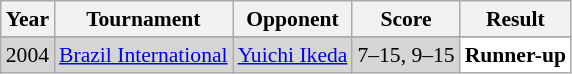<table class="sortable wikitable" style="font-size: 90%;">
<tr>
<th>Year</th>
<th>Tournament</th>
<th>Opponent</th>
<th>Score</th>
<th>Result</th>
</tr>
<tr>
</tr>
<tr style="background:#D5D5D5">
<td align="center">2004</td>
<td align="left"><a href='#'>Brazil International</a></td>
<td align="left"> <a href='#'>Yuichi Ikeda</a></td>
<td align="left">7–15, 9–15</td>
<td style="text-align:left; background:white"> <strong>Runner-up</strong></td>
</tr>
</table>
